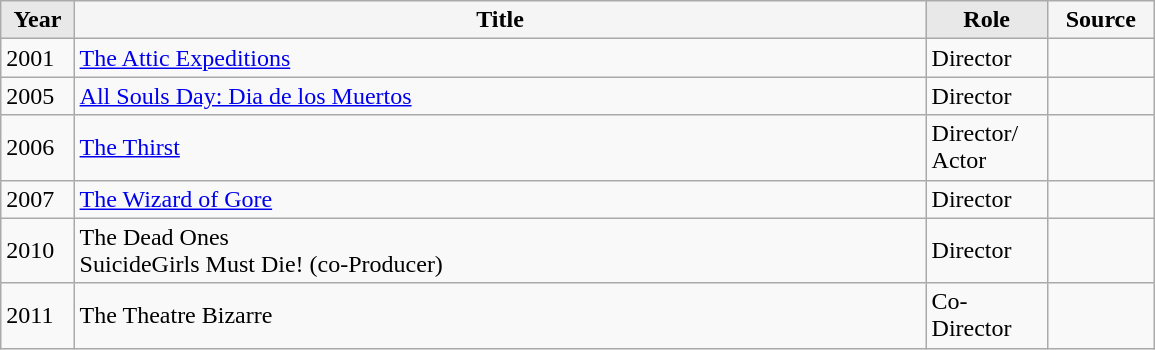<table class="wikitable" style="width: 770px; margin-right: 0;">
<tr>
<th style="background: #E8E8E8;width:30px; ">Year</th>
<th style="background: #f5f5f5; width:450px; ">Title</th>
<th style="background: #E8E8E8; width:50px; ">Role</th>
<th style="background: #f5f5f5; width:50px; ">Source</th>
</tr>
<tr>
<td>2001</td>
<td><a href='#'>The Attic Expeditions</a></td>
<td>Director</td>
<td></td>
</tr>
<tr>
<td>2005</td>
<td><a href='#'>All Souls Day: Dia de los Muertos</a></td>
<td>Director</td>
<td></td>
</tr>
<tr>
<td>2006</td>
<td><a href='#'>The Thirst</a></td>
<td>Director/ Actor</td>
<td></td>
</tr>
<tr>
<td>2007</td>
<td><a href='#'>The Wizard of Gore</a></td>
<td>Director</td>
<td></td>
</tr>
<tr>
<td>2010</td>
<td>The Dead Ones <br> SuicideGirls Must Die! (co-Producer)</td>
<td>Director</td>
<td></td>
</tr>
<tr>
<td>2011</td>
<td>The Theatre Bizarre</td>
<td>Co-Director</td>
<td></td>
</tr>
</table>
